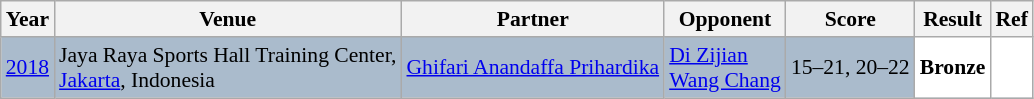<table class="sortable wikitable" style="font-size: 90%">
<tr>
<th>Year</th>
<th>Venue</th>
<th>Partner</th>
<th>Opponent</th>
<th>Score</th>
<th>Result</th>
<th>Ref</th>
</tr>
<tr style="background:#AABBCC">
<td align="center"><a href='#'>2018</a></td>
<td align="left">Jaya Raya Sports Hall Training Center,<br><a href='#'>Jakarta</a>, Indonesia</td>
<td align="left"> <a href='#'>Ghifari Anandaffa Prihardika</a></td>
<td align="left"> <a href='#'>Di Zijian</a><br> <a href='#'>Wang Chang</a></td>
<td align="left">15–21, 20–22</td>
<td style="text-align:left; background:white"> <strong>Bronze</strong></td>
<td style="text-align:center; background:white"></td>
</tr>
</table>
